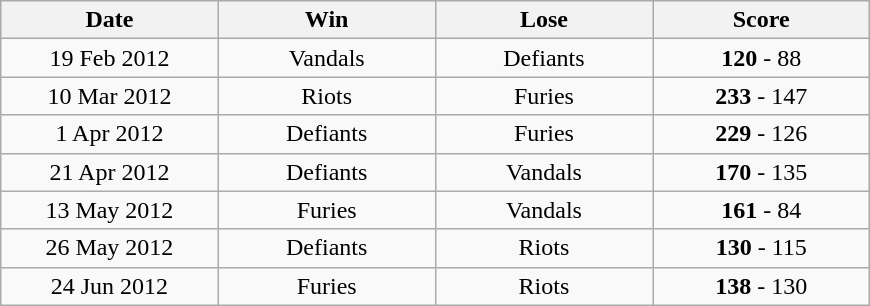<table class="wikitable" style="text-align:center;width=64%">
<tr>
<th style="width:16%;">Date</th>
<th style="width:16%;">Win</th>
<th style="width:16%;">Lose</th>
<th style="width:16%;">Score</th>
</tr>
<tr>
<td>19 Feb 2012</td>
<td>Vandals</td>
<td>Defiants</td>
<td><strong>120</strong> - 88</td>
</tr>
<tr>
<td>10 Mar 2012</td>
<td>Riots</td>
<td>Furies</td>
<td><strong>233</strong> - 147</td>
</tr>
<tr>
<td>1 Apr 2012</td>
<td>Defiants</td>
<td>Furies</td>
<td><strong>229</strong> - 126</td>
</tr>
<tr>
<td>21 Apr 2012</td>
<td>Defiants</td>
<td>Vandals</td>
<td><strong>170</strong> - 135</td>
</tr>
<tr>
<td>13 May 2012</td>
<td>Furies</td>
<td>Vandals</td>
<td><strong>161</strong> - 84</td>
</tr>
<tr>
<td>26 May 2012</td>
<td>Defiants</td>
<td>Riots</td>
<td><strong>130</strong> - 115</td>
</tr>
<tr>
<td>24 Jun 2012</td>
<td>Furies</td>
<td>Riots</td>
<td><strong>138</strong> - 130</td>
</tr>
</table>
